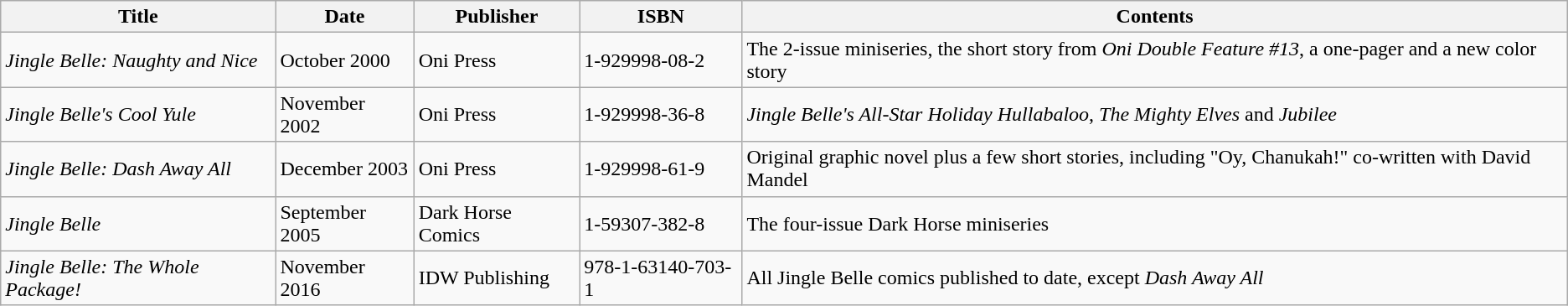<table class="wikitable">
<tr>
<th>Title</th>
<th>Date</th>
<th>Publisher</th>
<th>ISBN</th>
<th>Contents</th>
</tr>
<tr>
<td><em>Jingle Belle: Naughty and Nice</em></td>
<td>October 2000</td>
<td>Oni Press</td>
<td>1-929998-08-2</td>
<td>The 2-issue miniseries, the short story from <em>Oni Double Feature #13</em>, a one-pager and a new color story</td>
</tr>
<tr>
<td><em>Jingle Belle's Cool Yule</em></td>
<td>November 2002</td>
<td>Oni Press</td>
<td>1-929998-36-8</td>
<td><em>Jingle Belle's All-Star Holiday Hullabaloo</em>, <em>The Mighty Elves</em> and <em>Jubilee</em></td>
</tr>
<tr>
<td><em>Jingle Belle: Dash Away All</em></td>
<td>December 2003</td>
<td>Oni Press</td>
<td>1-929998-61-9</td>
<td>Original graphic novel plus a few short stories, including "Oy, Chanukah!" co-written with David Mandel</td>
</tr>
<tr>
<td><em>Jingle Belle</em></td>
<td>September 2005</td>
<td>Dark Horse Comics</td>
<td>1-59307-382-8</td>
<td>The four-issue Dark Horse miniseries</td>
</tr>
<tr>
<td><em>Jingle Belle: The Whole Package!</em></td>
<td>November 2016</td>
<td>IDW Publishing</td>
<td>978-1-63140-703-1</td>
<td>All Jingle Belle comics published to date, except <em>Dash Away All</em></td>
</tr>
</table>
